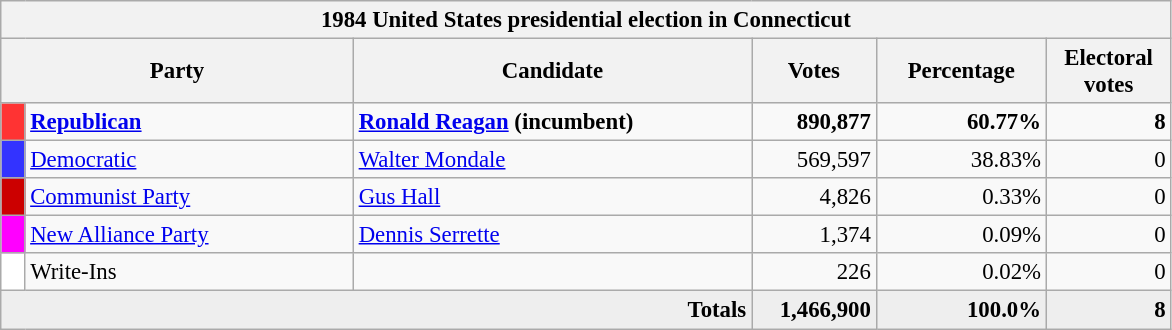<table class="wikitable" style="font-size: 95%;">
<tr>
<th colspan="6">1984 United States presidential election in Connecticut</th>
</tr>
<tr>
<th colspan="2" style="width: 15em">Party</th>
<th style="width: 17em">Candidate</th>
<th style="width: 5em">Votes</th>
<th style="width: 7em">Percentage</th>
<th style="width: 5em">Electoral votes</th>
</tr>
<tr>
<th style="background:#f33; width:3px;"></th>
<td style="width: 130px"><strong><a href='#'>Republican</a></strong></td>
<td><strong><a href='#'>Ronald Reagan</a> (incumbent)</strong></td>
<td style="text-align:right;"><strong>890,877</strong></td>
<td style="text-align:right;"><strong>60.77%</strong></td>
<td style="text-align:right;"><strong>8</strong></td>
</tr>
<tr>
<th style="background:#33f; width:3px;"></th>
<td style="width: 130px"><a href='#'>Democratic</a></td>
<td><a href='#'>Walter Mondale</a></td>
<td style="text-align:right;">569,597</td>
<td style="text-align:right;">38.83%</td>
<td style="text-align:right;">0</td>
</tr>
<tr>
<th style="background:#c00; width:3px;"></th>
<td style="width: 130px"><a href='#'>Communist Party</a></td>
<td><a href='#'>Gus Hall</a></td>
<td style="text-align:right;">4,826</td>
<td style="text-align:right;">0.33%</td>
<td style="text-align:right;">0</td>
</tr>
<tr>
<th style="background: #FF00FF; width:3px;"></th>
<td style="width: 130px"><a href='#'>New Alliance Party</a></td>
<td><a href='#'>Dennis Serrette</a></td>
<td style="text-align:right;">1,374</td>
<td style="text-align:right;">0.09%</td>
<td style="text-align:right;">0</td>
</tr>
<tr>
<th style="background:#FFFFFF; width:3px;"></th>
<td style="width: 130px">Write-Ins</td>
<td></td>
<td style="text-align:right;">226</td>
<td style="text-align:right;">0.02%</td>
<td style="text-align:right;">0</td>
</tr>
<tr style="background:#eee; text-align:right;">
<td colspan="3"><strong>Totals</strong></td>
<td><strong>1,466,900</strong></td>
<td><strong>100.0%</strong></td>
<td><strong>8</strong></td>
</tr>
</table>
